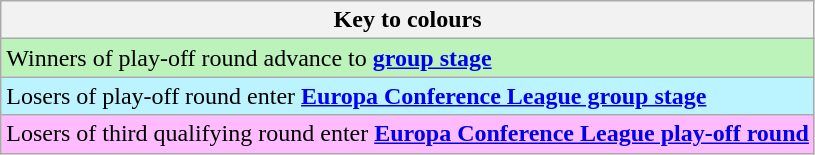<table class="wikitable">
<tr>
<th>Key to colours</th>
</tr>
<tr bgcolor=#BBF3BB>
<td>Winners of play-off round advance to <strong><a href='#'>group stage</a></strong></td>
</tr>
<tr bgcolor=#BBF3FF>
<td>Losers of play-off round enter <strong><a href='#'>Europa Conference League group stage</a></strong></td>
</tr>
<tr bgcolor=#FFBBFF>
<td>Losers of third qualifying round enter <strong><a href='#'>Europa Conference League play-off round</a></strong></td>
</tr>
</table>
